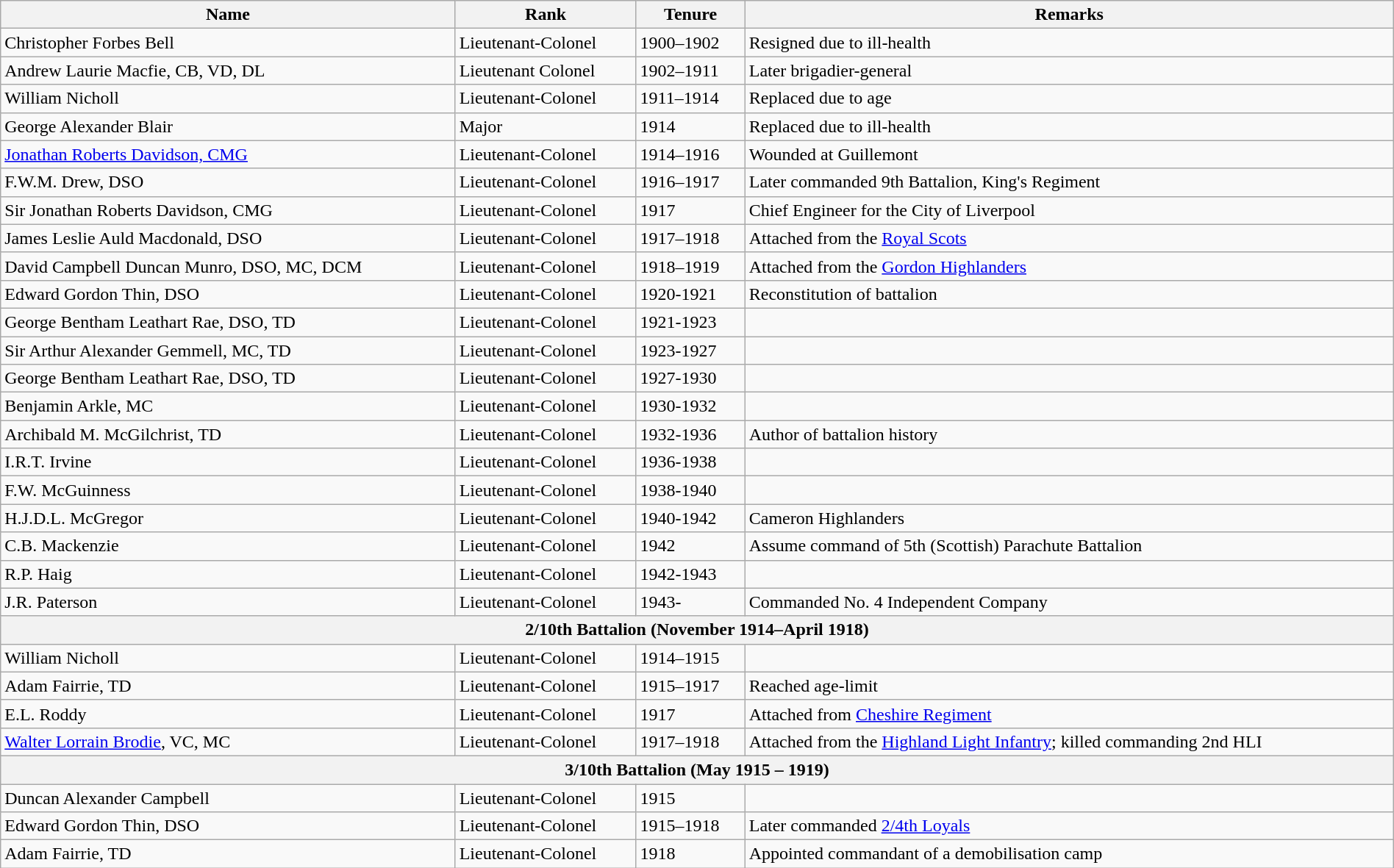<table class="wikitable" style="width:100%;">
<tr>
<th>Name</th>
<th>Rank</th>
<th>Tenure</th>
<th>Remarks</th>
</tr>
<tr>
<td>Christopher Forbes Bell</td>
<td>Lieutenant-Colonel</td>
<td>1900–1902</td>
<td>Resigned due to ill-health</td>
</tr>
<tr>
<td>Andrew Laurie Macfie, CB, VD, DL</td>
<td>Lieutenant Colonel</td>
<td>1902–1911</td>
<td>Later brigadier-general</td>
</tr>
<tr>
<td>William Nicholl</td>
<td>Lieutenant-Colonel</td>
<td>1911–1914</td>
<td>Replaced due to age</td>
</tr>
<tr>
<td>George Alexander Blair</td>
<td>Major</td>
<td>1914</td>
<td>Replaced due to ill-health</td>
</tr>
<tr>
<td><a href='#'>Jonathan Roberts Davidson, CMG</a></td>
<td>Lieutenant-Colonel</td>
<td>1914–1916</td>
<td>Wounded at Guillemont</td>
</tr>
<tr>
<td>F.W.M. Drew, DSO</td>
<td>Lieutenant-Colonel</td>
<td>1916–1917</td>
<td>Later commanded 9th Battalion, King's Regiment</td>
</tr>
<tr>
<td>Sir Jonathan Roberts Davidson, CMG</td>
<td>Lieutenant-Colonel</td>
<td>1917</td>
<td>Chief Engineer for the City of Liverpool</td>
</tr>
<tr>
<td>James Leslie Auld Macdonald, DSO</td>
<td>Lieutenant-Colonel</td>
<td>1917–1918</td>
<td>Attached from the <a href='#'>Royal Scots</a></td>
</tr>
<tr>
<td>David Campbell Duncan Munro, DSO, MC, DCM</td>
<td>Lieutenant-Colonel</td>
<td>1918–1919</td>
<td>Attached from the <a href='#'>Gordon Highlanders</a></td>
</tr>
<tr>
<td>Edward Gordon Thin, DSO</td>
<td>Lieutenant-Colonel</td>
<td>1920-1921</td>
<td>Reconstitution of battalion</td>
</tr>
<tr>
<td>George Bentham Leathart Rae, DSO, TD</td>
<td>Lieutenant-Colonel</td>
<td>1921-1923</td>
<td></td>
</tr>
<tr>
<td>Sir Arthur Alexander Gemmell, MC, TD</td>
<td>Lieutenant-Colonel</td>
<td>1923-1927</td>
<td></td>
</tr>
<tr>
<td>George Bentham Leathart Rae, DSO, TD</td>
<td>Lieutenant-Colonel</td>
<td>1927-1930</td>
<td></td>
</tr>
<tr>
<td>Benjamin Arkle, MC</td>
<td>Lieutenant-Colonel</td>
<td>1930-1932</td>
<td></td>
</tr>
<tr>
<td>Archibald M. McGilchrist, TD</td>
<td>Lieutenant-Colonel</td>
<td>1932-1936</td>
<td>Author of battalion history</td>
</tr>
<tr>
<td>I.R.T. Irvine</td>
<td>Lieutenant-Colonel</td>
<td>1936-1938</td>
<td></td>
</tr>
<tr>
<td>F.W. McGuinness</td>
<td>Lieutenant-Colonel</td>
<td>1938-1940</td>
<td></td>
</tr>
<tr>
<td>H.J.D.L. McGregor</td>
<td>Lieutenant-Colonel</td>
<td>1940-1942</td>
<td>Cameron Highlanders</td>
</tr>
<tr>
<td>C.B. Mackenzie</td>
<td>Lieutenant-Colonel</td>
<td>1942</td>
<td>Assume command of 5th (Scottish) Parachute Battalion</td>
</tr>
<tr>
<td>R.P. Haig</td>
<td>Lieutenant-Colonel</td>
<td>1942-1943</td>
<td></td>
</tr>
<tr>
<td>J.R. Paterson</td>
<td>Lieutenant-Colonel</td>
<td>1943-</td>
<td>Commanded No. 4 Independent Company</td>
</tr>
<tr>
<th colspan="4">2/10th Battalion (November 1914–April 1918)</th>
</tr>
<tr>
<td>William Nicholl</td>
<td>Lieutenant-Colonel</td>
<td>1914–1915</td>
</tr>
<tr>
<td>Adam Fairrie, TD</td>
<td>Lieutenant-Colonel</td>
<td>1915–1917</td>
<td>Reached age-limit</td>
</tr>
<tr>
<td>E.L. Roddy</td>
<td>Lieutenant-Colonel</td>
<td>1917</td>
<td>Attached from <a href='#'>Cheshire Regiment</a></td>
</tr>
<tr>
<td><a href='#'>Walter Lorrain Brodie</a>, VC, MC</td>
<td>Lieutenant-Colonel</td>
<td>1917–1918</td>
<td>Attached from the <a href='#'>Highland Light Infantry</a>; killed commanding 2nd HLI</td>
</tr>
<tr>
<th colspan="4">3/10th Battalion (May 1915 – 1919)</th>
</tr>
<tr>
<td>Duncan Alexander Campbell</td>
<td>Lieutenant-Colonel</td>
<td>1915</td>
<td></td>
</tr>
<tr>
<td>Edward Gordon Thin, DSO</td>
<td>Lieutenant-Colonel</td>
<td>1915–1918</td>
<td>Later commanded <a href='#'>2/4th Loyals</a></td>
</tr>
<tr>
<td>Adam Fairrie, TD</td>
<td>Lieutenant-Colonel</td>
<td>1918</td>
<td>Appointed commandant of a demobilisation camp</td>
</tr>
</table>
